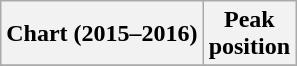<table class="wikitable plainrowheaders" style="text-align:center">
<tr>
<th scope="col">Chart (2015–2016)</th>
<th scope="col">Peak<br>position</th>
</tr>
<tr>
</tr>
</table>
